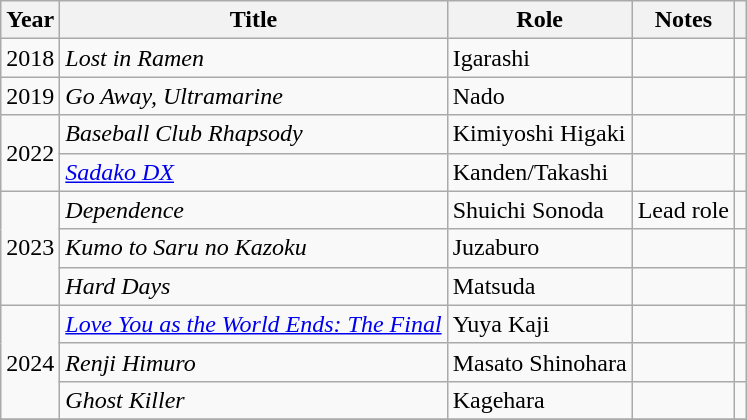<table class="wikitable sortable">
<tr>
<th>Year</th>
<th>Title</th>
<th>Role</th>
<th class="unsortable">Notes</th>
<th class="unsortable"></th>
</tr>
<tr>
<td>2018</td>
<td><em>Lost in Ramen</em></td>
<td>Igarashi</td>
<td></td>
<td></td>
</tr>
<tr>
<td>2019</td>
<td><em>Go Away, Ultramarine</em></td>
<td>Nado</td>
<td></td>
<td></td>
</tr>
<tr>
<td rowspan=2>2022</td>
<td><em>Baseball Club Rhapsody</em></td>
<td>Kimiyoshi Higaki</td>
<td></td>
<td></td>
</tr>
<tr>
<td><em><a href='#'>Sadako DX</a></em></td>
<td>Kanden/Takashi</td>
<td></td>
<td></td>
</tr>
<tr>
<td rowspan=3>2023</td>
<td><em>Dependence</em></td>
<td>Shuichi Sonoda</td>
<td>Lead role</td>
<td></td>
</tr>
<tr>
<td><em>Kumo to Saru no Kazoku</em></td>
<td>Juzaburo</td>
<td></td>
<td></td>
</tr>
<tr>
<td><em>Hard Days</em></td>
<td>Matsuda</td>
<td></td>
<td></td>
</tr>
<tr>
<td rowspan=3>2024</td>
<td><em><a href='#'>Love You as the World Ends: The Final</a></em></td>
<td>Yuya Kaji</td>
<td></td>
<td></td>
</tr>
<tr>
<td><em>Renji Himuro</em></td>
<td>Masato Shinohara</td>
<td></td>
<td></td>
</tr>
<tr>
<td><em>Ghost Killer</em></td>
<td>Kagehara</td>
<td></td>
<td></td>
</tr>
<tr>
</tr>
</table>
